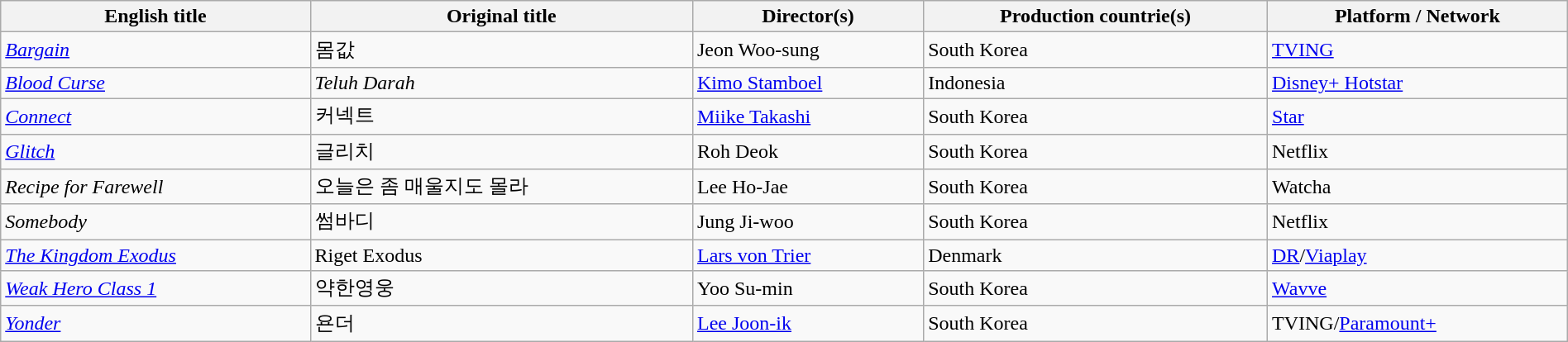<table class="sortable wikitable" style="width:100%; margin-bottom:4px" cellpadding="5">
<tr>
<th scope="col">English title</th>
<th scope="col">Original title</th>
<th scope="col">Director(s)</th>
<th scope="col">Production countrie(s)</th>
<th scope="col">Platform / Network</th>
</tr>
<tr>
<td><em><a href='#'>Bargain</a></em></td>
<td>몸값</td>
<td>Jeon Woo-sung</td>
<td>South Korea</td>
<td><a href='#'>TVING</a></td>
</tr>
<tr>
<td><em><a href='#'>Blood Curse</a></em></td>
<td><em>Teluh Darah</em></td>
<td><a href='#'>Kimo Stamboel</a></td>
<td>Indonesia</td>
<td><a href='#'>Disney+ Hotstar</a></td>
</tr>
<tr>
<td><em><a href='#'>Connect</a></em></td>
<td>커넥트</td>
<td><a href='#'>Miike Takashi</a></td>
<td>South Korea</td>
<td><a href='#'>Star</a></td>
</tr>
<tr>
<td><em><a href='#'>Glitch</a></em></td>
<td>글리치</td>
<td>Roh Deok</td>
<td>South Korea</td>
<td>Netflix</td>
</tr>
<tr>
<td><em>Recipe for Farewell</em></td>
<td>오늘은 좀 매울지도 몰라</td>
<td>Lee Ho-Jae</td>
<td>South Korea</td>
<td>Watcha</td>
</tr>
<tr>
<td><em>Somebody</em></td>
<td>썸바디</td>
<td>Jung Ji-woo</td>
<td>South Korea</td>
<td>Netflix</td>
</tr>
<tr>
<td><em><a href='#'>The Kingdom Exodus</a></em></td>
<td>Riget Exodus</td>
<td><a href='#'>Lars von Trier</a></td>
<td>Denmark</td>
<td><a href='#'>DR</a>/<a href='#'>Viaplay</a></td>
</tr>
<tr>
<td><em><a href='#'>Weak Hero Class 1</a></em></td>
<td>약한영웅</td>
<td>Yoo Su-min</td>
<td>South Korea</td>
<td><a href='#'>Wavve</a></td>
</tr>
<tr>
<td><em><a href='#'>Yonder</a></em></td>
<td>욘더</td>
<td><a href='#'>Lee Joon-ik</a></td>
<td>South Korea</td>
<td>TVING/<a href='#'>Paramount+</a></td>
</tr>
</table>
